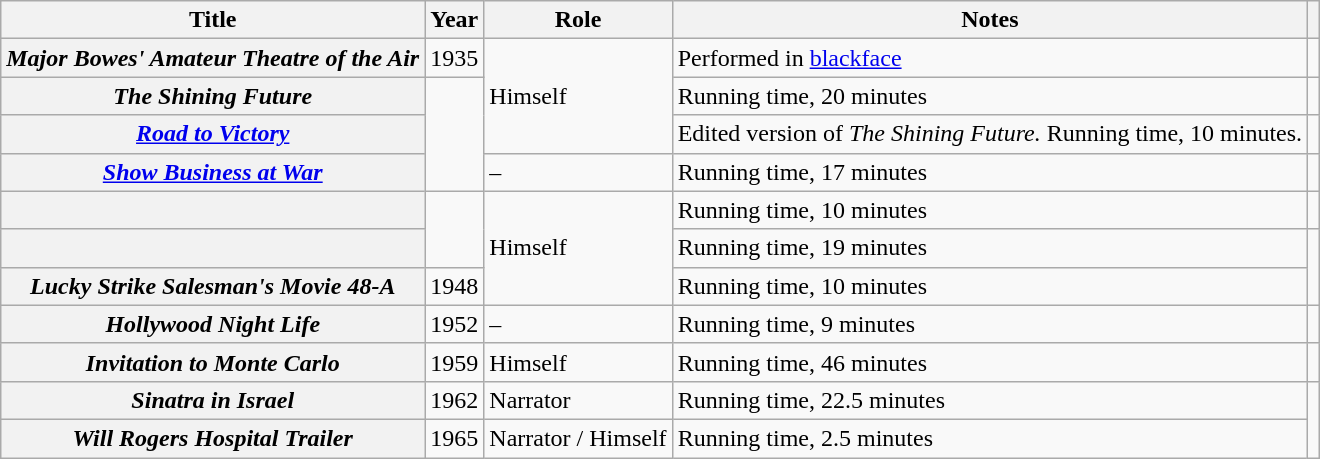<table class="wikitable plainrowheaders sortable" style="margin-right: 0;">
<tr>
<th scope="col">Title</th>
<th scope="col">Year</th>
<th scope="col">Role</th>
<th scope="col" class="unsortable">Notes</th>
<th scope="col" class="unsortable"></th>
</tr>
<tr>
<th scope="row"><em>Major Bowes' Amateur Theatre of the Air</em></th>
<td>1935</td>
<td rowspan="3">Himself</td>
<td>Performed in <a href='#'>blackface</a></td>
<td style="text-align: center;"></td>
</tr>
<tr>
<th scope="row"><em>The Shining Future</em></th>
<td rowspan="3"></td>
<td>Running time, 20 minutes</td>
<td style="text-align: center;"></td>
</tr>
<tr>
<th scope="row"><em><a href='#'>Road to Victory</a></em></th>
<td>Edited version of <em>The Shining Future.</em> Running time, 10 minutes.</td>
<td style="text-align: center;"></td>
</tr>
<tr>
<th scope="row"><em><a href='#'>Show Business at War</a></em></th>
<td>–</td>
<td>Running time, 17 minutes</td>
<td style="text-align: center;"></td>
</tr>
<tr>
<th scope="row"></th>
<td rowspan="2"></td>
<td rowspan="3">Himself</td>
<td>Running time, 10 minutes</td>
<td style="text-align: center;"></td>
</tr>
<tr>
<th scope="row"></th>
<td>Running time, 19 minutes</td>
<td rowspan="2" style="text-align: center;"></td>
</tr>
<tr>
<th scope="row"><em>Lucky Strike Salesman's Movie 48-A</em></th>
<td>1948</td>
<td>Running time, 10 minutes</td>
</tr>
<tr>
<th scope="row"><em>Hollywood Night Life</em></th>
<td>1952</td>
<td>–</td>
<td>Running time, 9 minutes</td>
<td style="text-align: center;"></td>
</tr>
<tr>
<th scope="row"><em>Invitation to Monte Carlo</em></th>
<td>1959</td>
<td>Himself</td>
<td>Running time, 46 minutes</td>
<td style="text-align: center;"></td>
</tr>
<tr>
<th scope="row"><em>Sinatra in Israel</em></th>
<td>1962</td>
<td>Narrator</td>
<td>Running time, 22.5 minutes</td>
<td rowspan="2" style="text-align: center;"></td>
</tr>
<tr>
<th scope="row"><em>Will Rogers Hospital Trailer</em></th>
<td>1965</td>
<td>Narrator / Himself</td>
<td>Running time, 2.5 minutes</td>
</tr>
</table>
